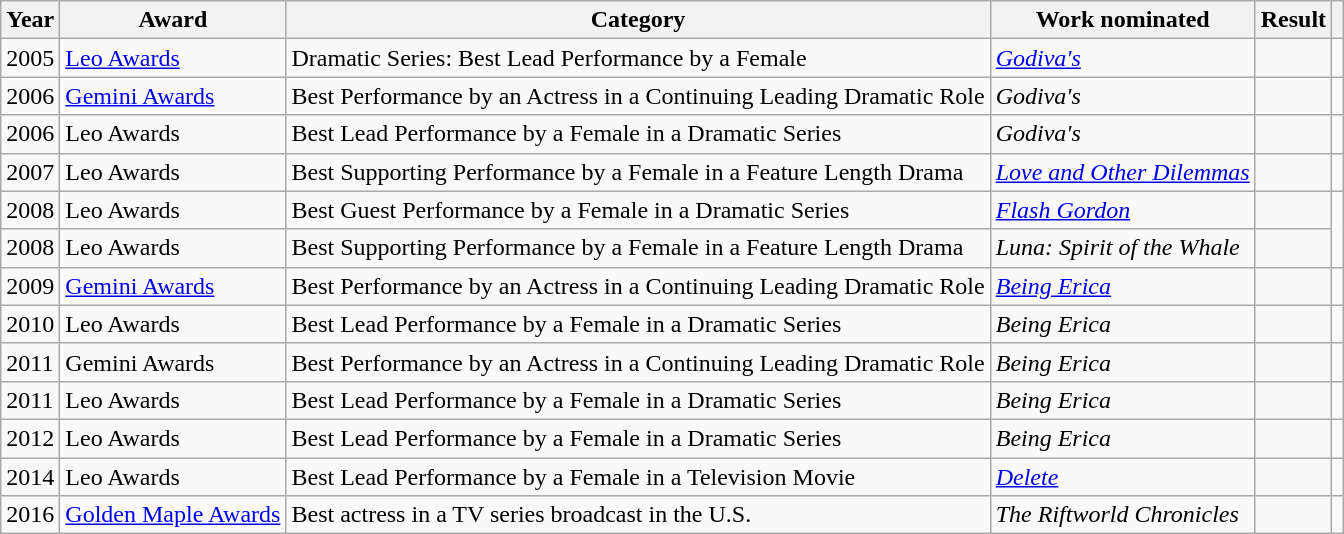<table class="wikitable sortable">
<tr>
<th>Year</th>
<th>Award</th>
<th>Category</th>
<th>Work nominated</th>
<th>Result</th>
<th class="unsortable"></th>
</tr>
<tr>
<td>2005</td>
<td><a href='#'>Leo Awards</a></td>
<td>Dramatic Series: Best Lead Performance by a Female</td>
<td><em><a href='#'>Godiva's</a></em></td>
<td></td>
<td></td>
</tr>
<tr>
<td>2006</td>
<td><a href='#'>Gemini Awards</a></td>
<td>Best Performance by an Actress in a Continuing Leading Dramatic Role</td>
<td><em>Godiva's</em></td>
<td></td>
<td></td>
</tr>
<tr>
<td>2006</td>
<td>Leo Awards</td>
<td>Best Lead Performance by a Female in a Dramatic Series</td>
<td><em>Godiva's</em></td>
<td></td>
<td></td>
</tr>
<tr>
<td>2007</td>
<td>Leo Awards</td>
<td>Best Supporting Performance by a Female in a Feature Length Drama</td>
<td><em><a href='#'>Love and Other Dilemmas</a></em></td>
<td></td>
<td></td>
</tr>
<tr>
<td>2008</td>
<td>Leo Awards</td>
<td>Best Guest Performance by a Female in a Dramatic Series</td>
<td><em><a href='#'>Flash Gordon</a></em></td>
<td></td>
<td rowspan="2"></td>
</tr>
<tr>
<td>2008</td>
<td>Leo Awards</td>
<td>Best Supporting Performance by a Female in a Feature Length Drama</td>
<td><em>Luna: Spirit of the Whale</em></td>
<td></td>
</tr>
<tr>
<td>2009</td>
<td><a href='#'>Gemini Awards</a></td>
<td>Best Performance by an Actress in a Continuing Leading Dramatic Role</td>
<td><em><a href='#'>Being Erica</a></em></td>
<td></td>
<td></td>
</tr>
<tr>
<td>2010</td>
<td>Leo Awards</td>
<td>Best Lead Performance by a Female in a Dramatic Series</td>
<td><em>Being Erica</em></td>
<td></td>
<td></td>
</tr>
<tr>
<td>2011</td>
<td>Gemini Awards</td>
<td>Best Performance by an Actress in a Continuing Leading Dramatic Role</td>
<td><em>Being Erica</em></td>
<td></td>
<td></td>
</tr>
<tr>
<td>2011</td>
<td>Leo Awards</td>
<td>Best Lead Performance by a Female in a Dramatic Series</td>
<td><em>Being Erica</em></td>
<td></td>
<td></td>
</tr>
<tr>
<td>2012</td>
<td>Leo Awards</td>
<td>Best Lead Performance by a Female in a Dramatic Series</td>
<td><em>Being Erica</em></td>
<td></td>
<td></td>
</tr>
<tr>
<td>2014</td>
<td>Leo Awards</td>
<td>Best Lead Performance by a Female in a Television Movie</td>
<td><em><a href='#'>Delete</a></em></td>
<td></td>
<td></td>
</tr>
<tr>
<td>2016</td>
<td><a href='#'>Golden Maple Awards</a></td>
<td>Best actress in a TV series broadcast in the U.S.</td>
<td><em>The Riftworld Chronicles</em></td>
<td></td>
<td></td>
</tr>
</table>
